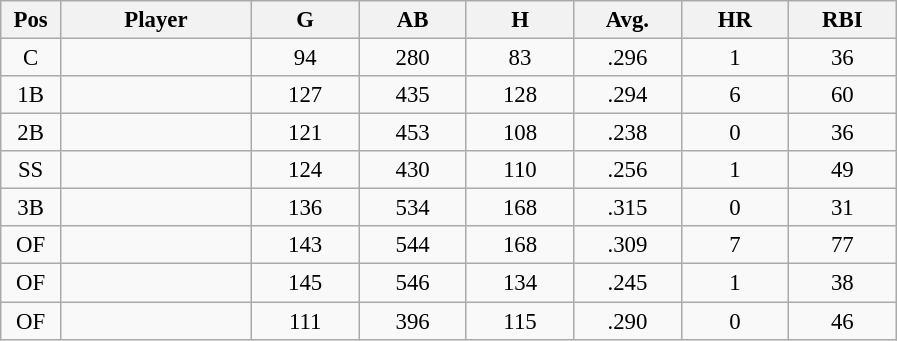<table class="wikitable sortable" style="text-align:center; font-size: 95%;">
<tr>
<th bgcolor="#DDDDFF" width="5%">Pos</th>
<th bgcolor="#DDDDFF" width="16%">Player</th>
<th bgcolor="#DDDDFF" width="9%">G</th>
<th bgcolor="#DDDDFF" width="9%">AB</th>
<th bgcolor="#DDDDFF" width="9%">H</th>
<th bgcolor="#DDDDFF" width="9%">Avg.</th>
<th bgcolor="#DDDDFF" width="9%">HR</th>
<th bgcolor="#DDDDFF" width="9%">RBI</th>
</tr>
<tr>
<td>C</td>
<td></td>
<td>94</td>
<td>280</td>
<td>83</td>
<td>.296</td>
<td>1</td>
<td>36</td>
</tr>
<tr>
<td>1B</td>
<td></td>
<td>127</td>
<td>435</td>
<td>128</td>
<td>.294</td>
<td>6</td>
<td>60</td>
</tr>
<tr>
<td>2B</td>
<td></td>
<td>121</td>
<td>453</td>
<td>108</td>
<td>.238</td>
<td>0</td>
<td>36</td>
</tr>
<tr>
<td>SS</td>
<td></td>
<td>124</td>
<td>430</td>
<td>110</td>
<td>.256</td>
<td>1</td>
<td>49</td>
</tr>
<tr>
<td>3B</td>
<td></td>
<td>136</td>
<td>534</td>
<td>168</td>
<td>.315</td>
<td>0</td>
<td>31</td>
</tr>
<tr>
<td>OF</td>
<td></td>
<td>143</td>
<td>544</td>
<td>168</td>
<td>.309</td>
<td>7</td>
<td>77</td>
</tr>
<tr>
<td>OF</td>
<td></td>
<td>145</td>
<td>546</td>
<td>134</td>
<td>.245</td>
<td>1</td>
<td>38</td>
</tr>
<tr>
<td>OF</td>
<td></td>
<td>111</td>
<td>396</td>
<td>115</td>
<td>.290</td>
<td>0</td>
<td>46</td>
</tr>
</table>
